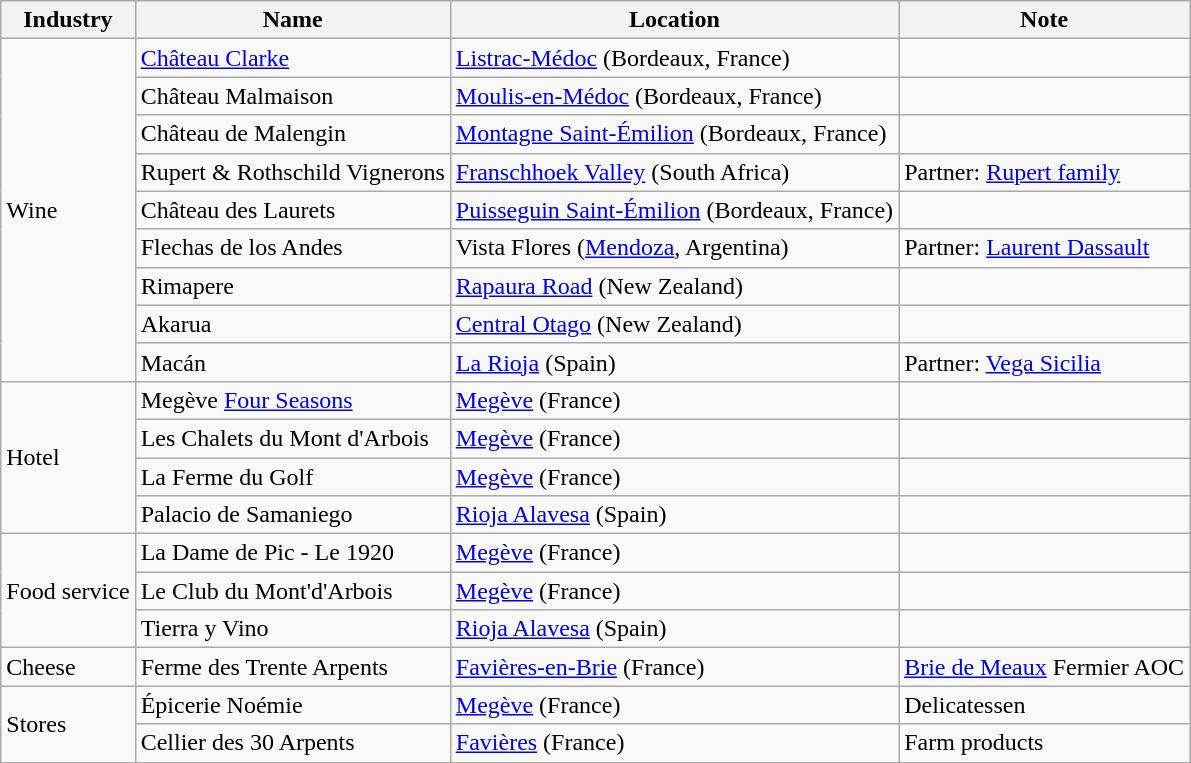<table class="wikitable sortable plainrowheaders">
<tr>
<th>Industry</th>
<th>Name</th>
<th>Location</th>
<th>Note</th>
</tr>
<tr>
<td rowspan="9">Wine</td>
<td><a href='#'>Château Clarke</a></td>
<td><a href='#'>Listrac-Médoc</a> (Bordeaux, France)</td>
<td></td>
</tr>
<tr>
<td>Château Malmaison</td>
<td><a href='#'>Moulis-en-Médoc</a> (Bordeaux, France)</td>
<td></td>
</tr>
<tr>
<td>Château de Malengin</td>
<td><a href='#'>Montagne Saint-Émilion</a> (Bordeaux, France)</td>
<td></td>
</tr>
<tr>
<td>Rupert & Rothschild Vignerons</td>
<td><a href='#'>Franschhoek Valley</a> (South Africa)</td>
<td>Partner: <a href='#'>Rupert family</a></td>
</tr>
<tr>
<td>Château des Laurets</td>
<td><a href='#'>Puisseguin Saint-Émilion</a> (Bordeaux, France)</td>
<td></td>
</tr>
<tr>
<td>Flechas de los Andes</td>
<td>Vista Flores (<a href='#'>Mendoza</a>, Argentina)</td>
<td>Partner: <a href='#'>Laurent Dassault</a></td>
</tr>
<tr>
<td>Rimapere</td>
<td><a href='#'>Rapaura Road</a> (New Zealand)</td>
<td></td>
</tr>
<tr>
<td>Akarua</td>
<td><a href='#'>Central Otago</a> (New Zealand)</td>
<td></td>
</tr>
<tr>
<td>Macán</td>
<td><a href='#'>La Rioja</a> (Spain)</td>
<td>Partner: <a href='#'>Vega Sicilia</a></td>
</tr>
<tr>
<td rowspan="4">Hotel</td>
<td>Megève <a href='#'>Four Seasons</a></td>
<td><a href='#'>Megève</a> (France)</td>
<td></td>
</tr>
<tr>
<td>Les Chalets du Mont d'Arbois</td>
<td><a href='#'>Megève</a> (France)</td>
<td></td>
</tr>
<tr>
<td>La Ferme du Golf</td>
<td><a href='#'>Megève</a> (France)</td>
<td></td>
</tr>
<tr>
<td>Palacio de Samaniego</td>
<td><a href='#'>Rioja Alavesa</a> (Spain)</td>
<td></td>
</tr>
<tr>
<td rowspan="3">Food service</td>
<td>La Dame de Pic - Le 1920</td>
<td><a href='#'>Megève</a> (France)</td>
<td></td>
</tr>
<tr>
<td>Le Club du Mont'd'Arbois</td>
<td><a href='#'>Megève</a> (France)</td>
<td></td>
</tr>
<tr>
<td>Tierra y Vino</td>
<td><a href='#'>Rioja Alavesa</a> (Spain)</td>
<td></td>
</tr>
<tr>
<td>Cheese</td>
<td>Ferme des Trente Arpents</td>
<td><a href='#'>Favières-en-Brie</a> (France)</td>
<td><a href='#'>Brie de Meaux</a> Fermier AOC</td>
</tr>
<tr>
<td rowspan="2">Stores</td>
<td>Épicerie Noémie</td>
<td><a href='#'>Megève</a> (France)</td>
<td>Delicatessen</td>
</tr>
<tr>
<td>Cellier des 30 Arpents</td>
<td><a href='#'>Favières</a> (France)</td>
<td>Farm products</td>
</tr>
</table>
